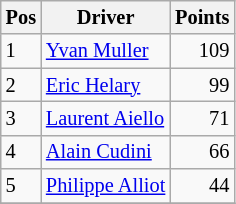<table class="wikitable" style="font-size: 85%;">
<tr>
<th>Pos</th>
<th>Driver</th>
<th>Points</th>
</tr>
<tr>
<td>1</td>
<td> <a href='#'>Yvan Muller</a></td>
<td align="right">109</td>
</tr>
<tr>
<td>2</td>
<td> <a href='#'>Eric Helary</a></td>
<td align="right">99</td>
</tr>
<tr>
<td>3</td>
<td> <a href='#'>Laurent Aiello</a></td>
<td align="right">71</td>
</tr>
<tr>
<td>4</td>
<td> <a href='#'>Alain Cudini</a></td>
<td align="right">66</td>
</tr>
<tr>
<td>5</td>
<td> <a href='#'>Philippe Alliot</a></td>
<td align="right">44</td>
</tr>
<tr>
</tr>
</table>
